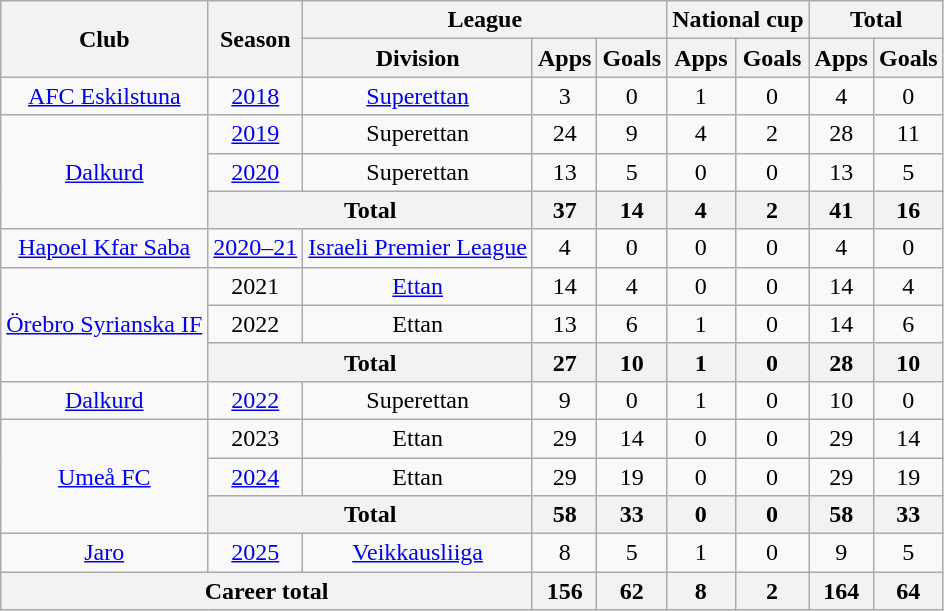<table class="wikitable" style="text-align:center">
<tr>
<th rowspan="2">Club</th>
<th rowspan="2">Season</th>
<th colspan="3">League</th>
<th colspan="2">National cup</th>
<th colspan="2">Total</th>
</tr>
<tr>
<th>Division</th>
<th>Apps</th>
<th>Goals</th>
<th>Apps</th>
<th>Goals</th>
<th>Apps</th>
<th>Goals</th>
</tr>
<tr>
<td><a href='#'>AFC Eskilstuna</a></td>
<td><a href='#'>2018</a></td>
<td><a href='#'>Superettan</a></td>
<td>3</td>
<td>0</td>
<td>1</td>
<td>0</td>
<td>4</td>
<td>0</td>
</tr>
<tr>
<td rowspan=3><a href='#'>Dalkurd</a></td>
<td><a href='#'>2019</a></td>
<td>Superettan</td>
<td>24</td>
<td>9</td>
<td>4</td>
<td>2</td>
<td>28</td>
<td>11</td>
</tr>
<tr>
<td><a href='#'>2020</a></td>
<td>Superettan</td>
<td>13</td>
<td>5</td>
<td>0</td>
<td>0</td>
<td>13</td>
<td>5</td>
</tr>
<tr>
<th colspan=2>Total</th>
<th>37</th>
<th>14</th>
<th>4</th>
<th>2</th>
<th>41</th>
<th>16</th>
</tr>
<tr>
<td><a href='#'>Hapoel Kfar Saba</a></td>
<td><a href='#'>2020–21</a></td>
<td><a href='#'>Israeli Premier League</a></td>
<td>4</td>
<td>0</td>
<td>0</td>
<td>0</td>
<td>4</td>
<td>0</td>
</tr>
<tr>
<td rowspan=3><a href='#'>Örebro Syrianska IF</a></td>
<td>2021</td>
<td><a href='#'>Ettan</a></td>
<td>14</td>
<td>4</td>
<td>0</td>
<td>0</td>
<td>14</td>
<td>4</td>
</tr>
<tr>
<td>2022</td>
<td>Ettan</td>
<td>13</td>
<td>6</td>
<td>1</td>
<td>0</td>
<td>14</td>
<td>6</td>
</tr>
<tr>
<th colspan=2>Total</th>
<th>27</th>
<th>10</th>
<th>1</th>
<th>0</th>
<th>28</th>
<th>10</th>
</tr>
<tr>
<td><a href='#'>Dalkurd</a></td>
<td><a href='#'>2022</a></td>
<td>Superettan</td>
<td>9</td>
<td>0</td>
<td>1</td>
<td>0</td>
<td>10</td>
<td>0</td>
</tr>
<tr>
<td rowspan=3><a href='#'>Umeå FC</a></td>
<td>2023</td>
<td>Ettan</td>
<td>29</td>
<td>14</td>
<td>0</td>
<td>0</td>
<td>29</td>
<td>14</td>
</tr>
<tr>
<td><a href='#'>2024</a></td>
<td>Ettan</td>
<td>29</td>
<td>19</td>
<td>0</td>
<td>0</td>
<td>29</td>
<td>19</td>
</tr>
<tr>
<th colspan=2>Total</th>
<th>58</th>
<th>33</th>
<th>0</th>
<th>0</th>
<th>58</th>
<th>33</th>
</tr>
<tr>
<td><a href='#'>Jaro</a></td>
<td><a href='#'>2025</a></td>
<td><a href='#'>Veikkausliiga</a></td>
<td>8</td>
<td>5</td>
<td>1</td>
<td>0</td>
<td>9</td>
<td>5</td>
</tr>
<tr>
<th colspan="3">Career total</th>
<th>156</th>
<th>62</th>
<th>8</th>
<th>2</th>
<th>164</th>
<th>64</th>
</tr>
</table>
